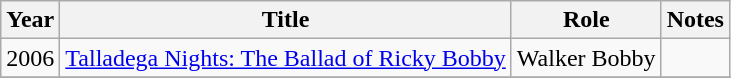<table class="wikitable sortable">
<tr>
<th>Year</th>
<th>Title</th>
<th>Role</th>
<th class="unsortable">Notes</th>
</tr>
<tr>
<td>2006</td>
<td><a href='#'>Talladega Nights: The Ballad of Ricky Bobby</a></td>
<td>Walker Bobby</td>
<td></td>
</tr>
<tr>
</tr>
</table>
